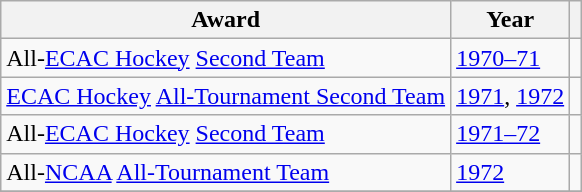<table class="wikitable">
<tr>
<th>Award</th>
<th>Year</th>
<th></th>
</tr>
<tr>
<td>All-<a href='#'>ECAC Hockey</a> <a href='#'>Second Team</a></td>
<td><a href='#'>1970–71</a></td>
<td></td>
</tr>
<tr>
<td><a href='#'>ECAC Hockey</a> <a href='#'>All-Tournament Second Team</a></td>
<td><a href='#'>1971</a>, <a href='#'>1972</a></td>
<td></td>
</tr>
<tr>
<td>All-<a href='#'>ECAC Hockey</a> <a href='#'>Second Team</a></td>
<td><a href='#'>1971–72</a></td>
<td></td>
</tr>
<tr>
<td>All-<a href='#'>NCAA</a> <a href='#'>All-Tournament Team</a></td>
<td><a href='#'>1972</a></td>
<td></td>
</tr>
<tr>
</tr>
</table>
